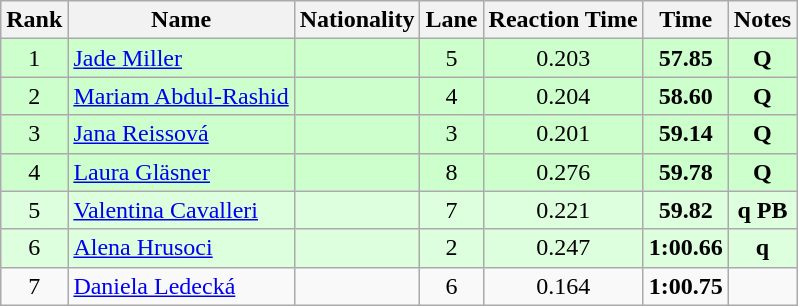<table class="wikitable sortable" style="text-align:center">
<tr>
<th>Rank</th>
<th>Name</th>
<th>Nationality</th>
<th>Lane</th>
<th>Reaction Time</th>
<th>Time</th>
<th>Notes</th>
</tr>
<tr bgcolor=ccffcc>
<td>1</td>
<td align=left><a href='#'>Jade Miller</a></td>
<td align=left></td>
<td>5</td>
<td>0.203</td>
<td><strong>57.85</strong></td>
<td><strong>Q</strong></td>
</tr>
<tr bgcolor=ccffcc>
<td>2</td>
<td align=left><a href='#'>Mariam Abdul-Rashid</a></td>
<td align=left></td>
<td>4</td>
<td>0.204</td>
<td><strong>58.60</strong></td>
<td><strong>Q</strong></td>
</tr>
<tr bgcolor=ccffcc>
<td>3</td>
<td align=left><a href='#'>Jana Reissová</a></td>
<td align=left></td>
<td>3</td>
<td>0.201</td>
<td><strong>59.14</strong></td>
<td><strong>Q</strong></td>
</tr>
<tr bgcolor=ccffcc>
<td>4</td>
<td align=left><a href='#'>Laura Gläsner</a></td>
<td align=left></td>
<td>8</td>
<td>0.276</td>
<td><strong>59.78</strong></td>
<td><strong>Q</strong></td>
</tr>
<tr bgcolor=ddffdd>
<td>5</td>
<td align=left><a href='#'>Valentina Cavalleri</a></td>
<td align=left></td>
<td>7</td>
<td>0.221</td>
<td><strong>59.82</strong></td>
<td><strong>q PB</strong></td>
</tr>
<tr bgcolor=ddffdd>
<td>6</td>
<td align=left><a href='#'>Alena Hrusoci</a></td>
<td align=left></td>
<td>2</td>
<td>0.247</td>
<td><strong>1:00.66</strong></td>
<td><strong>q</strong></td>
</tr>
<tr>
<td>7</td>
<td align=left><a href='#'>Daniela Ledecká</a></td>
<td align=left></td>
<td>6</td>
<td>0.164</td>
<td><strong>1:00.75</strong></td>
<td></td>
</tr>
</table>
